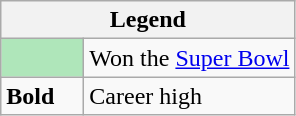<table class="wikitable mw-collapsible mw-collapsed">
<tr>
<th colspan="2">Legend</th>
</tr>
<tr>
<td style="background:#afe6ba; width:3em;"></td>
<td>Won the <a href='#'>Super Bowl</a></td>
</tr>
<tr>
<td><strong>Bold</strong></td>
<td>Career high</td>
</tr>
</table>
